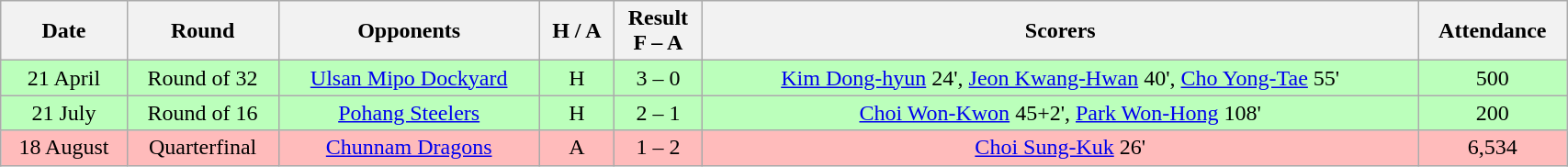<table class="wikitable" style="text-align:center; width:90%;">
<tr>
<th>Date</th>
<th>Round</th>
<th>Opponents</th>
<th>H / A</th>
<th>Result<br>F – A</th>
<th>Scorers</th>
<th>Attendance</th>
</tr>
<tr bgcolor="#bbffbb">
<td>21 April</td>
<td>Round of 32</td>
<td><a href='#'>Ulsan Mipo Dockyard</a></td>
<td>H</td>
<td>3 – 0</td>
<td><a href='#'>Kim Dong-hyun</a> 24', <a href='#'>Jeon Kwang-Hwan</a> 40', <a href='#'>Cho Yong-Tae</a> 55'</td>
<td>500</td>
</tr>
<tr bgcolor="#bbffbb">
<td>21 July</td>
<td>Round of 16</td>
<td><a href='#'>Pohang Steelers</a></td>
<td>H</td>
<td>2 – 1</td>
<td><a href='#'>Choi Won-Kwon</a> 45+2', <a href='#'>Park Won-Hong</a> 108'</td>
<td>200</td>
</tr>
<tr bgcolor="#ffbbbb">
<td>18 August</td>
<td>Quarterfinal</td>
<td><a href='#'>Chunnam Dragons</a></td>
<td>A</td>
<td>1 – 2</td>
<td><a href='#'>Choi Sung-Kuk</a> 26'</td>
<td>6,534</td>
</tr>
</table>
